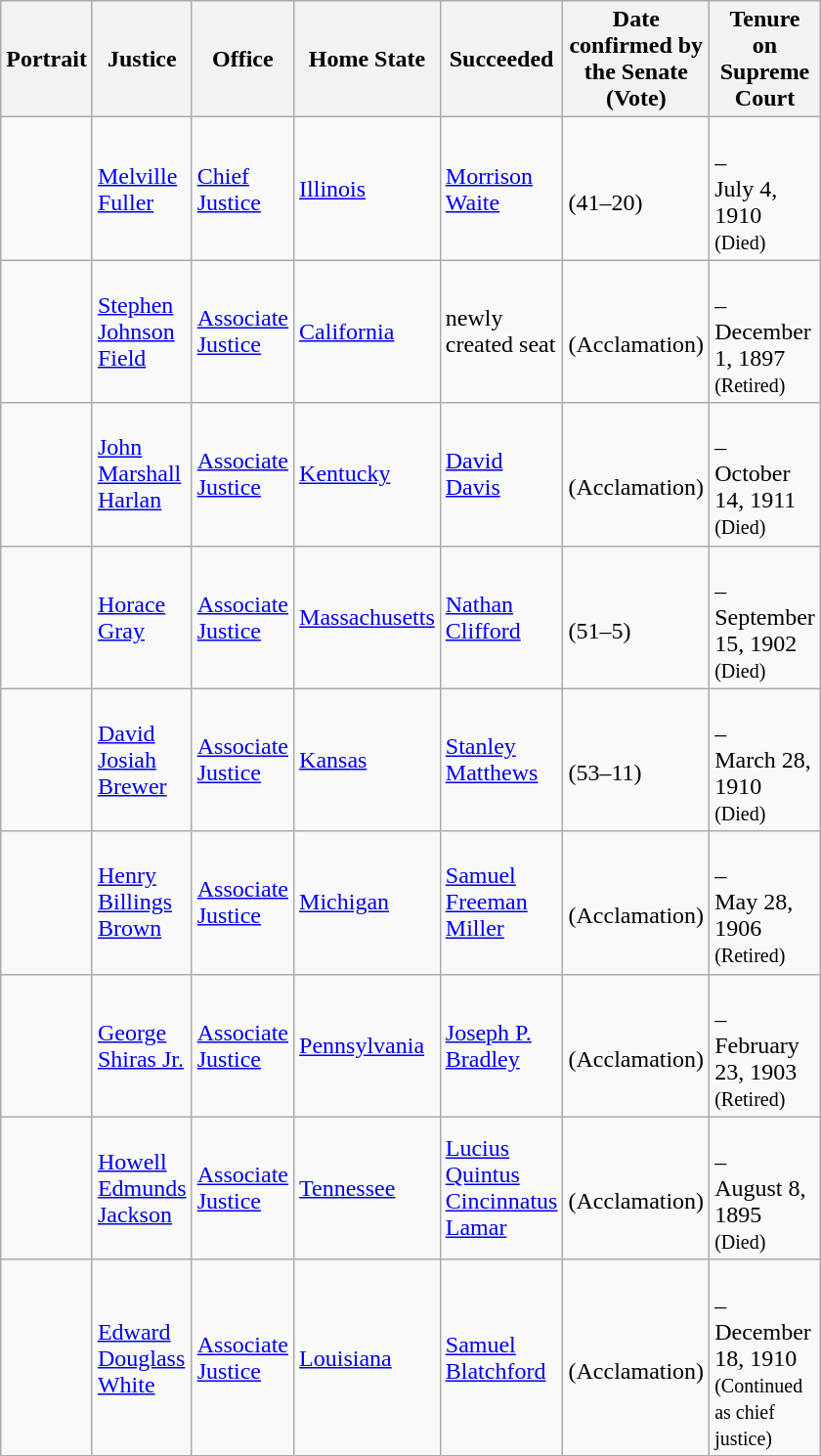<table class="wikitable sortable">
<tr>
<th scope="col" style="width: 10px;">Portrait</th>
<th scope="col" style="width: 10px;">Justice</th>
<th scope="col" style="width: 10px;">Office</th>
<th scope="col" style="width: 10px;">Home State</th>
<th scope="col" style="width: 10px;">Succeeded</th>
<th scope="col" style="width: 10px;">Date confirmed by the Senate<br>(Vote)</th>
<th scope="col" style="width: 10px;">Tenure on Supreme Court</th>
</tr>
<tr>
<td></td>
<td><a href='#'>Melville Fuller</a></td>
<td><a href='#'>Chief Justice</a></td>
<td><a href='#'>Illinois</a></td>
<td><a href='#'>Morrison Waite</a></td>
<td><br>(41–20)</td>
<td><br>–<br>July 4, 1910<br><small>(Died)</small></td>
</tr>
<tr>
<td></td>
<td><a href='#'>Stephen Johnson Field</a></td>
<td><a href='#'>Associate Justice</a></td>
<td><a href='#'>California</a></td>
<td>newly created seat</td>
<td><br>(Acclamation)</td>
<td><br>–<br>December 1, 1897<br><small>(Retired)</small></td>
</tr>
<tr>
<td></td>
<td><a href='#'>John Marshall Harlan</a></td>
<td><a href='#'>Associate Justice</a></td>
<td><a href='#'>Kentucky</a></td>
<td><a href='#'>David Davis</a></td>
<td><br>(Acclamation)</td>
<td><br>–<br>October 14, 1911<br><small>(Died)</small></td>
</tr>
<tr>
<td></td>
<td><a href='#'>Horace Gray</a></td>
<td><a href='#'>Associate Justice</a></td>
<td><a href='#'>Massachusetts</a></td>
<td><a href='#'>Nathan Clifford</a></td>
<td><br>(51–5)</td>
<td><br>–<br>September 15, 1902<br><small>(Died)</small></td>
</tr>
<tr>
<td></td>
<td><a href='#'>David Josiah Brewer</a></td>
<td><a href='#'>Associate Justice</a></td>
<td><a href='#'>Kansas</a></td>
<td><a href='#'>Stanley Matthews</a></td>
<td><br>(53–11)</td>
<td><br>–<br>March 28, 1910<br><small>(Died)</small></td>
</tr>
<tr>
<td></td>
<td><a href='#'>Henry Billings Brown</a></td>
<td><a href='#'>Associate Justice</a></td>
<td><a href='#'>Michigan</a></td>
<td><a href='#'>Samuel Freeman Miller</a></td>
<td><br>(Acclamation)</td>
<td><br>–<br>May 28, 1906<br><small>(Retired)</small></td>
</tr>
<tr>
<td></td>
<td><a href='#'>George Shiras Jr.</a></td>
<td><a href='#'>Associate Justice</a></td>
<td><a href='#'>Pennsylvania</a></td>
<td><a href='#'>Joseph P. Bradley</a></td>
<td><br>(Acclamation)</td>
<td><br>–<br>February 23, 1903<br><small>(Retired)</small></td>
</tr>
<tr>
<td></td>
<td><a href='#'>Howell Edmunds Jackson</a></td>
<td><a href='#'>Associate Justice</a></td>
<td><a href='#'>Tennessee</a></td>
<td><a href='#'>Lucius Quintus Cincinnatus Lamar</a></td>
<td><br>(Acclamation)</td>
<td><br>–<br>August 8, 1895<br><small>(Died)</small></td>
</tr>
<tr>
<td></td>
<td><a href='#'>Edward Douglass White</a></td>
<td><a href='#'>Associate Justice</a></td>
<td><a href='#'>Louisiana</a></td>
<td><a href='#'>Samuel Blatchford</a></td>
<td><br>(Acclamation)</td>
<td><br>–<br>December 18, 1910<br><small><span>(Continued as chief justice)</span></small></td>
</tr>
</table>
